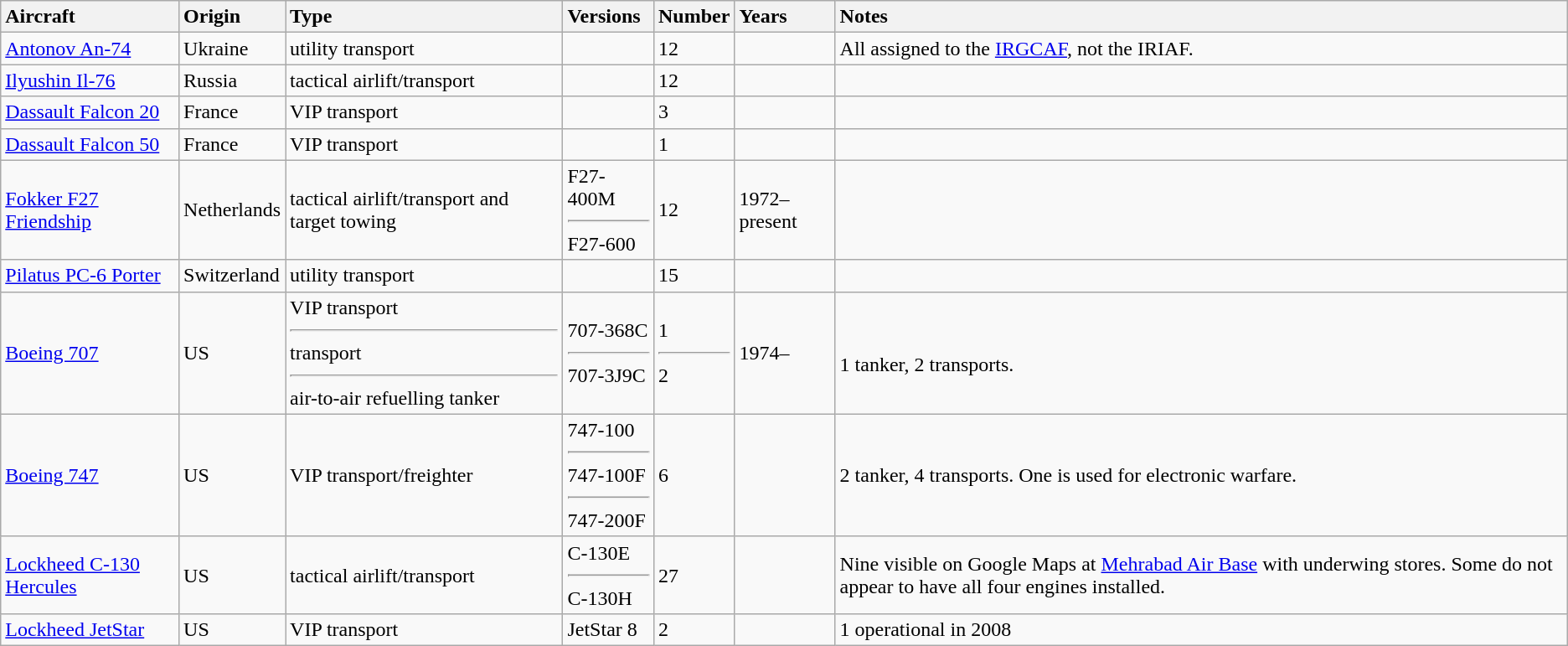<table class="wikitable">
<tr>
<th style="text-align: left;">Aircraft</th>
<th style="text-align: left;">Origin</th>
<th style="text-align: left;">Type</th>
<th style="text-align: left;">Versions</th>
<th style="text-align: left;">Number</th>
<th style="text-align: left;">Years</th>
<th style="text-align: left;">Notes</th>
</tr>
<tr>
<td><a href='#'>Antonov An-74</a></td>
<td>Ukraine</td>
<td>utility transport</td>
<td></td>
<td>12</td>
<td></td>
<td>All assigned to the <a href='#'>IRGCAF</a>, not the IRIAF.</td>
</tr>
<tr>
<td><a href='#'>Ilyushin Il-76</a></td>
<td>Russia</td>
<td>tactical airlift/transport</td>
<td></td>
<td>12</td>
<td></td>
<td></td>
</tr>
<tr>
<td><a href='#'>Dassault Falcon 20</a></td>
<td>France</td>
<td>VIP transport</td>
<td></td>
<td>3</td>
<td></td>
<td></td>
</tr>
<tr>
<td><a href='#'>Dassault Falcon 50</a></td>
<td>France</td>
<td>VIP transport</td>
<td></td>
<td>1</td>
<td></td>
<td></td>
</tr>
<tr>
<td><a href='#'>Fokker F27 Friendship</a></td>
<td>Netherlands</td>
<td>tactical airlift/transport and target towing</td>
<td>F27-400M<hr>F27-600</td>
<td>12</td>
<td>1972–present</td>
<td></td>
</tr>
<tr>
<td><a href='#'>Pilatus PC-6 Porter</a></td>
<td>Switzerland</td>
<td>utility transport</td>
<td></td>
<td>15</td>
<td></td>
<td></td>
</tr>
<tr>
<td><a href='#'>Boeing 707</a></td>
<td>US</td>
<td>VIP transport<hr>transport<hr>air-to-air refuelling tanker</td>
<td>707-368C<hr>707-3J9C</td>
<td>1<hr>2</td>
<td>1974–</td>
<td><br>1 tanker, 2 transports.</td>
</tr>
<tr>
<td><a href='#'>Boeing 747</a></td>
<td>US</td>
<td>VIP transport/freighter</td>
<td>747-100<hr>747-100F<hr>747-200F</td>
<td>6</td>
<td></td>
<td>2 tanker, 4 transports. One is used for electronic warfare.</td>
</tr>
<tr>
<td><a href='#'>Lockheed C-130 Hercules</a></td>
<td>US</td>
<td>tactical airlift/transport</td>
<td>C-130E<hr>C-130H</td>
<td>27</td>
<td></td>
<td>Nine visible on Google Maps at <a href='#'>Mehrabad Air Base</a> with underwing stores. Some do not appear to have all four engines installed.</td>
</tr>
<tr>
<td><a href='#'>Lockheed JetStar</a></td>
<td>US</td>
<td>VIP transport</td>
<td>JetStar 8</td>
<td>2</td>
<td></td>
<td>1 operational in 2008</td>
</tr>
</table>
